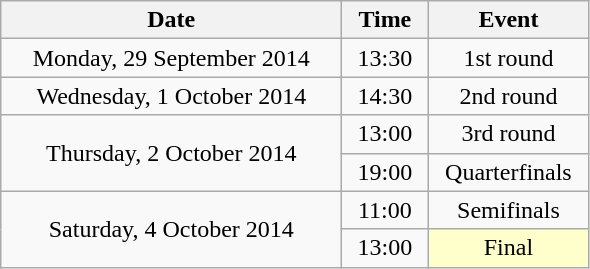<table class = "wikitable" style="text-align:center;">
<tr>
<th width=220>Date</th>
<th width=50>Time</th>
<th width=100>Event</th>
</tr>
<tr>
<td>Monday, 29 September 2014</td>
<td>13:30</td>
<td>1st round</td>
</tr>
<tr>
<td>Wednesday, 1 October 2014</td>
<td>14:30</td>
<td>2nd round</td>
</tr>
<tr>
<td rowspan=2>Thursday, 2 October 2014</td>
<td>13:00</td>
<td>3rd round</td>
</tr>
<tr>
<td>19:00</td>
<td>Quarterfinals</td>
</tr>
<tr>
<td rowspan=2>Saturday, 4 October 2014</td>
<td>11:00</td>
<td>Semifinals</td>
</tr>
<tr>
<td>13:00</td>
<td bgcolor=ffffcc>Final</td>
</tr>
</table>
